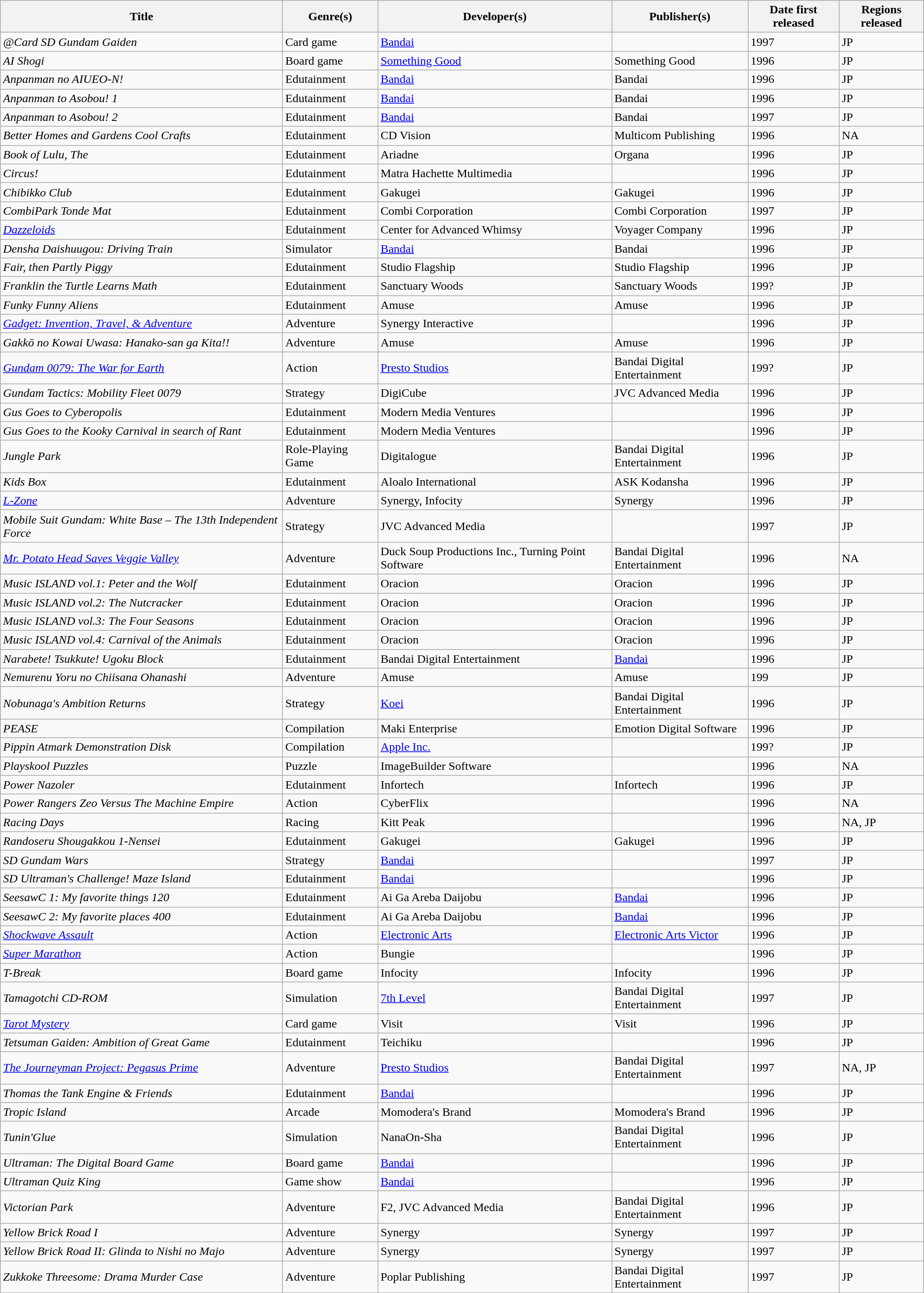<table class="wikitable sortable" id="softwarelist" width="auto">
<tr>
<th>Title</th>
<th>Genre(s)</th>
<th>Developer(s)</th>
<th>Publisher(s)</th>
<th data-sort-type=date>Date first released</th>
<th>Regions released</th>
</tr>
<tr>
<td id="0-9" style="text-align: left;"><em>@Card SD Gundam Gaiden</em></td>
<td>Card game</td>
<td><a href='#'>Bandai</a></td>
<td></td>
<td>1997</td>
<td>JP</td>
</tr>
<tr>
<td id="A" style="text-align: left;"><em>AI Shogi</em></td>
<td>Board game</td>
<td><a href='#'>Something Good</a></td>
<td>Something Good</td>
<td>1996</td>
<td>JP</td>
</tr>
<tr>
<td><em>Anpanman no AIUEO-N!</em></td>
<td>Edutainment</td>
<td><a href='#'>Bandai</a></td>
<td>Bandai</td>
<td>1996</td>
<td>JP</td>
</tr>
<tr>
<td><em>Anpanman to Asobou! 1</em></td>
<td>Edutainment</td>
<td><a href='#'>Bandai</a></td>
<td>Bandai</td>
<td>1996</td>
<td>JP</td>
</tr>
<tr>
<td><em>Anpanman to Asobou! 2</em></td>
<td>Edutainment</td>
<td><a href='#'>Bandai</a></td>
<td>Bandai</td>
<td>1997</td>
<td>JP</td>
</tr>
<tr>
<td id="B" style="text-align: left;"><em>Better Homes and Gardens Cool Crafts</em></td>
<td>Edutainment</td>
<td>CD Vision</td>
<td>Multicom Publishing</td>
<td>1996</td>
<td>NA</td>
</tr>
<tr>
<td><em>Book of Lulu, The</em></td>
<td>Edutainment</td>
<td>Ariadne</td>
<td>Organa</td>
<td>1996</td>
<td>JP</td>
</tr>
<tr>
<td id="C" style="text-align: left;"><em>Circus!</em></td>
<td>Edutainment</td>
<td>Matra Hachette Multimedia</td>
<td></td>
<td>1996</td>
<td>JP</td>
</tr>
<tr>
<td><em>Chibikko Club</em></td>
<td>Edutainment</td>
<td>Gakugei</td>
<td>Gakugei</td>
<td>1996</td>
<td>JP</td>
</tr>
<tr>
<td><em>CombiPark Tonde Mat</em></td>
<td>Edutainment</td>
<td>Combi Corporation</td>
<td>Combi Corporation</td>
<td>1997</td>
<td>JP</td>
</tr>
<tr>
<td id="D" style="text-align: left;"><em><a href='#'>Dazzeloids</a></em></td>
<td>Edutainment</td>
<td>Center for Advanced Whimsy</td>
<td>Voyager Company</td>
<td>1996</td>
<td>JP</td>
</tr>
<tr>
<td><em>Densha Daishuugou: Driving Train</em></td>
<td>Simulator</td>
<td><a href='#'>Bandai</a></td>
<td>Bandai</td>
<td>1996</td>
<td>JP</td>
</tr>
<tr>
<td id="F" style="text-align: left;"><em>Fair, then Partly Piggy</em></td>
<td>Edutainment</td>
<td>Studio Flagship</td>
<td>Studio Flagship</td>
<td>1996</td>
<td>JP</td>
</tr>
<tr>
<td><em>Franklin the Turtle Learns Math</em></td>
<td>Edutainment</td>
<td>Sanctuary Woods</td>
<td>Sanctuary Woods</td>
<td>199?</td>
<td>JP</td>
</tr>
<tr>
<td><em>Funky Funny Aliens</em></td>
<td>Edutainment</td>
<td>Amuse</td>
<td>Amuse</td>
<td>1996</td>
<td>JP</td>
</tr>
<tr>
<td id="G" style="text-align: left;"><em><a href='#'>Gadget: Invention, Travel, & Adventure</a></em></td>
<td>Adventure</td>
<td>Synergy Interactive</td>
<td></td>
<td>1996</td>
<td>JP</td>
</tr>
<tr>
<td><em>Gakkō no Kowai Uwasa: Hanako-san ga Kita!!</em></td>
<td>Adventure</td>
<td>Amuse</td>
<td>Amuse</td>
<td>1996</td>
<td>JP</td>
</tr>
<tr>
<td><em><a href='#'>Gundam 0079: The War for Earth</a></em></td>
<td>Action</td>
<td><a href='#'>Presto Studios</a></td>
<td>Bandai Digital Entertainment</td>
<td>199?</td>
<td>JP</td>
</tr>
<tr>
<td><em>Gundam Tactics: Mobility Fleet 0079</em></td>
<td>Strategy</td>
<td>DigiCube</td>
<td>JVC Advanced Media</td>
<td>1996</td>
<td>JP</td>
</tr>
<tr>
<td><em>Gus Goes to Cyberopolis</em></td>
<td>Edutainment</td>
<td>Modern Media Ventures</td>
<td></td>
<td>1996</td>
<td>JP</td>
</tr>
<tr>
<td><em>Gus Goes to the Kooky Carnival in search of Rant</em></td>
<td>Edutainment</td>
<td>Modern Media Ventures</td>
<td></td>
<td>1996</td>
<td>JP</td>
</tr>
<tr>
<td id="J" style="text-align: left;"><em>Jungle Park</em></td>
<td>Role-Playing Game</td>
<td>Digitalogue</td>
<td>Bandai Digital Entertainment</td>
<td>1996</td>
<td>JP</td>
</tr>
<tr>
<td id="K" style="text-align: left;"><em>Kids Box</em></td>
<td>Edutainment</td>
<td>Aloalo International</td>
<td>ASK Kodansha</td>
<td>1996</td>
<td>JP</td>
</tr>
<tr>
<td id="L" style="text-align: left;"><em><a href='#'>L-Zone</a></em></td>
<td>Adventure</td>
<td>Synergy, Infocity</td>
<td>Synergy</td>
<td>1996</td>
<td>JP</td>
</tr>
<tr>
<td id="L" style="text-align: left;"><em>Mobile Suit Gundam: White Base – The 13th Independent Force</em></td>
<td>Strategy</td>
<td>JVC Advanced Media</td>
<td></td>
<td>1997</td>
<td>JP</td>
</tr>
<tr>
<td id="M" style="text-align: left;"><em><a href='#'>Mr. Potato Head Saves Veggie Valley</a></em></td>
<td>Adventure</td>
<td>Duck Soup Productions Inc., Turning Point Software</td>
<td>Bandai Digital Entertainment</td>
<td>1996</td>
<td>NA</td>
</tr>
<tr>
<td><em>Music ISLAND vol.1: Peter and the Wolf</em></td>
<td>Edutainment</td>
<td>Oracion</td>
<td>Oracion</td>
<td>1996</td>
<td>JP</td>
</tr>
<tr>
<td><em>Music ISLAND vol.2: The Nutcracker</em></td>
<td>Edutainment</td>
<td>Oracion</td>
<td>Oracion</td>
<td>1996</td>
<td>JP</td>
</tr>
<tr>
<td><em>Music ISLAND vol.3: The Four Seasons</em></td>
<td>Edutainment</td>
<td>Oracion</td>
<td>Oracion</td>
<td>1996</td>
<td>JP</td>
</tr>
<tr>
<td><em>Music ISLAND vol.4: Carnival of the Animals</em></td>
<td>Edutainment</td>
<td>Oracion</td>
<td>Oracion</td>
<td>1996</td>
<td>JP</td>
</tr>
<tr>
<td id="N" style="text-align: left;"><em>Narabete! Tsukkute! Ugoku Block</em></td>
<td>Edutainment</td>
<td>Bandai Digital Entertainment</td>
<td><a href='#'>Bandai</a></td>
<td>1996</td>
<td>JP</td>
</tr>
<tr>
<td><em>Nemurenu Yoru no Chiisana Ohanashi</em></td>
<td>Adventure</td>
<td>Amuse</td>
<td>Amuse</td>
<td>199</td>
<td>JP</td>
</tr>
<tr>
<td><em>Nobunaga's Ambition Returns</em></td>
<td>Strategy</td>
<td><a href='#'>Koei</a></td>
<td>Bandai Digital Entertainment</td>
<td>1996</td>
<td>JP</td>
</tr>
<tr>
<td id="P" style="text-align: left;"><em>PEASE</em></td>
<td>Compilation</td>
<td>Maki Enterprise</td>
<td>Emotion Digital Software</td>
<td>1996</td>
<td>JP</td>
</tr>
<tr>
<td><em>Pippin Atmark Demonstration Disk</em></td>
<td>Compilation</td>
<td><a href='#'>Apple Inc.</a></td>
<td></td>
<td>199?</td>
<td>JP</td>
</tr>
<tr>
<td><em>Playskool Puzzles</em></td>
<td>Puzzle</td>
<td>ImageBuilder Software</td>
<td></td>
<td>1996</td>
<td>NA</td>
</tr>
<tr>
<td><em>Power Nazoler</em></td>
<td>Edutainment</td>
<td>Infortech</td>
<td>Infortech</td>
<td>1996</td>
<td>JP</td>
</tr>
<tr>
<td><em>Power Rangers Zeo Versus The Machine Empire</em></td>
<td>Action</td>
<td>CyberFlix</td>
<td></td>
<td>1996</td>
<td>NA</td>
</tr>
<tr>
<td id="R" style="text-align: left;"><em>Racing Days</em></td>
<td>Racing</td>
<td>Kitt Peak</td>
<td></td>
<td>1996</td>
<td>NA, JP</td>
</tr>
<tr>
<td><em>Randoseru Shougakkou 1-Nensei</em></td>
<td>Edutainment</td>
<td>Gakugei</td>
<td>Gakugei</td>
<td>1996</td>
<td>JP</td>
</tr>
<tr>
<td id="S" style="text-align: left;"><em>SD Gundam Wars</em></td>
<td>Strategy</td>
<td><a href='#'>Bandai</a></td>
<td></td>
<td>1997</td>
<td>JP</td>
</tr>
<tr>
<td><em>SD Ultraman's Challenge! Maze Island</em></td>
<td>Edutainment</td>
<td><a href='#'>Bandai</a></td>
<td></td>
<td>1996</td>
<td>JP</td>
</tr>
<tr>
<td><em>SeesawC 1: My favorite things 120</em></td>
<td>Edutainment</td>
<td>Ai Ga Areba Daijobu</td>
<td><a href='#'>Bandai</a></td>
<td>1996</td>
<td>JP</td>
</tr>
<tr>
<td><em>SeesawC 2: My favorite places 400</em></td>
<td>Edutainment</td>
<td>Ai Ga Areba Daijobu</td>
<td><a href='#'>Bandai</a></td>
<td>1996</td>
<td>JP</td>
</tr>
<tr>
<td><em><a href='#'>Shockwave Assault</a></em></td>
<td>Action</td>
<td><a href='#'>Electronic Arts</a></td>
<td><a href='#'>Electronic Arts Victor</a></td>
<td>1996</td>
<td>JP</td>
</tr>
<tr>
<td><em><a href='#'>Super Marathon</a></em></td>
<td>Action</td>
<td>Bungie</td>
<td></td>
<td>1996</td>
<td>JP</td>
</tr>
<tr>
<td id="T" style="text-align: left;"><em>T-Break</em></td>
<td>Board game</td>
<td>Infocity</td>
<td>Infocity</td>
<td>1996</td>
<td>JP</td>
</tr>
<tr>
<td><em>Tamagotchi CD-ROM</em></td>
<td>Simulation</td>
<td><a href='#'>7th Level</a></td>
<td>Bandai Digital Entertainment</td>
<td>1997</td>
<td>JP</td>
</tr>
<tr>
<td><em><a href='#'>Tarot Mystery</a></em></td>
<td>Card game</td>
<td>Visit</td>
<td>Visit</td>
<td>1996</td>
<td>JP</td>
</tr>
<tr>
<td><em>Tetsuman Gaiden: Ambition of Great Game</em></td>
<td>Edutainment</td>
<td>Teichiku</td>
<td></td>
<td>1996</td>
<td>JP</td>
</tr>
<tr>
<td><em><a href='#'>The Journeyman Project: Pegasus Prime</a></em></td>
<td>Adventure</td>
<td><a href='#'>Presto Studios</a></td>
<td>Bandai Digital Entertainment</td>
<td>1997</td>
<td>NA, JP</td>
</tr>
<tr>
<td><em>Thomas the Tank Engine & Friends</em></td>
<td>Edutainment</td>
<td><a href='#'>Bandai</a></td>
<td></td>
<td>1996</td>
<td>JP</td>
</tr>
<tr>
<td><em>Tropic Island</em></td>
<td>Arcade</td>
<td>Momodera's Brand</td>
<td>Momodera's Brand</td>
<td>1996</td>
<td>JP</td>
</tr>
<tr>
<td><em>Tunin'Glue</em></td>
<td>Simulation</td>
<td>NanaOn-Sha</td>
<td>Bandai Digital Entertainment</td>
<td>1996</td>
<td>JP</td>
</tr>
<tr>
<td id="U" style="text-align: left;"><em>Ultraman: The Digital Board Game</em></td>
<td>Board game</td>
<td><a href='#'>Bandai</a></td>
<td></td>
<td>1996</td>
<td>JP</td>
</tr>
<tr>
<td><em>Ultraman Quiz King</em></td>
<td>Game show</td>
<td><a href='#'>Bandai</a></td>
<td></td>
<td>1996</td>
<td>JP</td>
</tr>
<tr>
<td id="V" style="text-align: left;"><em>Victorian Park</em></td>
<td>Adventure</td>
<td>F2, JVC Advanced Media</td>
<td>Bandai Digital Entertainment</td>
<td>1996</td>
<td>JP</td>
</tr>
<tr>
<td id="Y" style="text-align: left;"><em>Yellow Brick Road I</em></td>
<td>Adventure</td>
<td>Synergy</td>
<td>Synergy</td>
<td>1997</td>
<td>JP</td>
</tr>
<tr>
<td><em>Yellow Brick Road II: Glinda to Nishi no Majo </em></td>
<td>Adventure</td>
<td>Synergy</td>
<td>Synergy</td>
<td>1997</td>
<td>JP</td>
</tr>
<tr>
<td id="Z" style="text-align: left;"><em>Zukkoke Threesome: Drama Murder Case</em></td>
<td>Adventure</td>
<td>Poplar Publishing</td>
<td>Bandai Digital Entertainment</td>
<td>1997</td>
<td>JP</td>
</tr>
</table>
